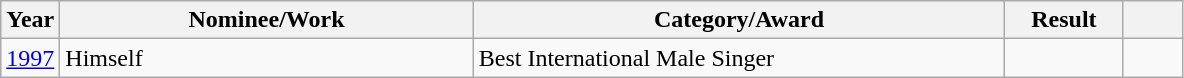<table class="wikitable">
<tr>
<th width=5%>Year</th>
<th width=35%>Nominee/Work</th>
<th width=45%>Category/Award</th>
<th width=10%>Result</th>
<th width=5%></th>
</tr>
<tr>
<td><a href='#'>1997</a></td>
<td>Himself</td>
<td>Best International Male Singer</td>
<td></td>
<td></td>
</tr>
</table>
